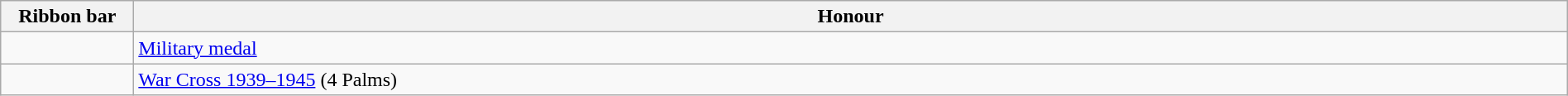<table class="wikitable"  style="width: 100%">
<tr>
<th style="width:100px;">Ribbon bar</th>
<th>Honour</th>
</tr>
<tr>
<td></td>
<td><a href='#'>Military medal</a></td>
</tr>
<tr>
<td></td>
<td><a href='#'>War Cross 1939–1945</a> (4 Palms)</td>
</tr>
</table>
